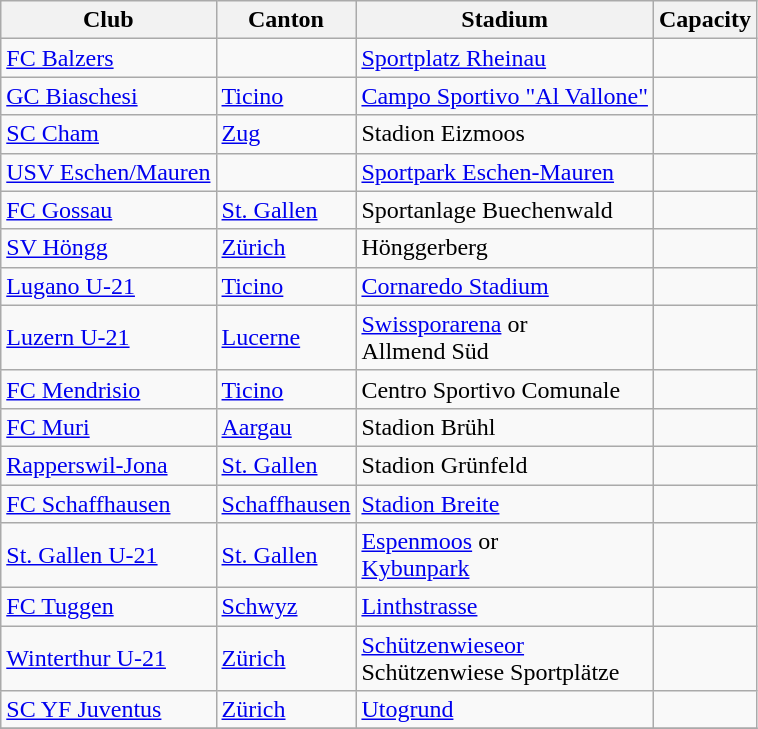<table class="wikitable">
<tr>
<th>Club</th>
<th>Canton</th>
<th>Stadium</th>
<th>Capacity</th>
</tr>
<tr>
<td><a href='#'>FC Balzers</a></td>
<td></td>
<td><a href='#'>Sportplatz Rheinau</a></td>
<td></td>
</tr>
<tr>
<td><a href='#'>GC Biaschesi</a></td>
<td><a href='#'>Ticino</a></td>
<td><a href='#'>Campo Sportivo "Al Vallone"</a></td>
<td></td>
</tr>
<tr>
<td><a href='#'>SC Cham</a></td>
<td><a href='#'>Zug</a></td>
<td>Stadion Eizmoos</td>
<td></td>
</tr>
<tr>
<td><a href='#'>USV Eschen/Mauren</a></td>
<td></td>
<td><a href='#'>Sportpark Eschen-Mauren</a></td>
<td></td>
</tr>
<tr>
<td><a href='#'>FC Gossau</a></td>
<td><a href='#'>St. Gallen</a></td>
<td>Sportanlage Buechenwald</td>
<td></td>
</tr>
<tr>
<td><a href='#'>SV Höngg</a></td>
<td><a href='#'>Zürich</a></td>
<td>Hönggerberg</td>
<td></td>
</tr>
<tr>
<td><a href='#'>Lugano U-21</a></td>
<td><a href='#'>Ticino</a></td>
<td><a href='#'>Cornaredo Stadium</a></td>
<td></td>
</tr>
<tr>
<td><a href='#'>Luzern U-21</a></td>
<td><a href='#'>Lucerne</a></td>
<td><a href='#'>Swissporarena</a> or<br>Allmend Süd</td>
<td><br></td>
</tr>
<tr>
<td><a href='#'>FC Mendrisio</a></td>
<td><a href='#'>Ticino</a></td>
<td>Centro Sportivo Comunale</td>
<td></td>
</tr>
<tr>
<td><a href='#'>FC Muri</a></td>
<td><a href='#'>Aargau</a></td>
<td>Stadion Brühl</td>
<td></td>
</tr>
<tr>
<td><a href='#'>Rapperswil-Jona</a></td>
<td><a href='#'>St. Gallen</a></td>
<td>Stadion Grünfeld</td>
<td></td>
</tr>
<tr>
<td><a href='#'>FC Schaffhausen</a></td>
<td><a href='#'>Schaffhausen</a></td>
<td><a href='#'>Stadion Breite</a></td>
<td></td>
</tr>
<tr>
<td><a href='#'>St. Gallen U-21</a></td>
<td><a href='#'>St. Gallen</a></td>
<td><a href='#'>Espenmoos</a> or<br><a href='#'>Kybunpark</a></td>
<td><br></td>
</tr>
<tr>
<td><a href='#'>FC Tuggen</a></td>
<td><a href='#'>Schwyz</a></td>
<td><a href='#'>Linthstrasse</a></td>
<td></td>
</tr>
<tr>
<td><a href='#'>Winterthur U-21</a></td>
<td><a href='#'>Zürich</a></td>
<td><a href='#'>Schützenwieseor</a><br>Schützenwiese Sportplätze</td>
<td><br></td>
</tr>
<tr>
<td><a href='#'>SC YF Juventus</a></td>
<td><a href='#'>Zürich</a></td>
<td><a href='#'>Utogrund</a></td>
<td></td>
</tr>
<tr>
</tr>
</table>
